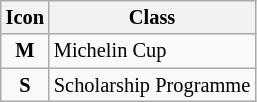<table class="wikitable" style="font-size: 85%;">
<tr>
<th>Icon</th>
<th>Class</th>
</tr>
<tr>
<td align=center><strong><span>M</span></strong></td>
<td>Michelin Cup</td>
</tr>
<tr>
<td align=center><strong><span>S</span></strong></td>
<td>Scholarship Programme</td>
</tr>
</table>
